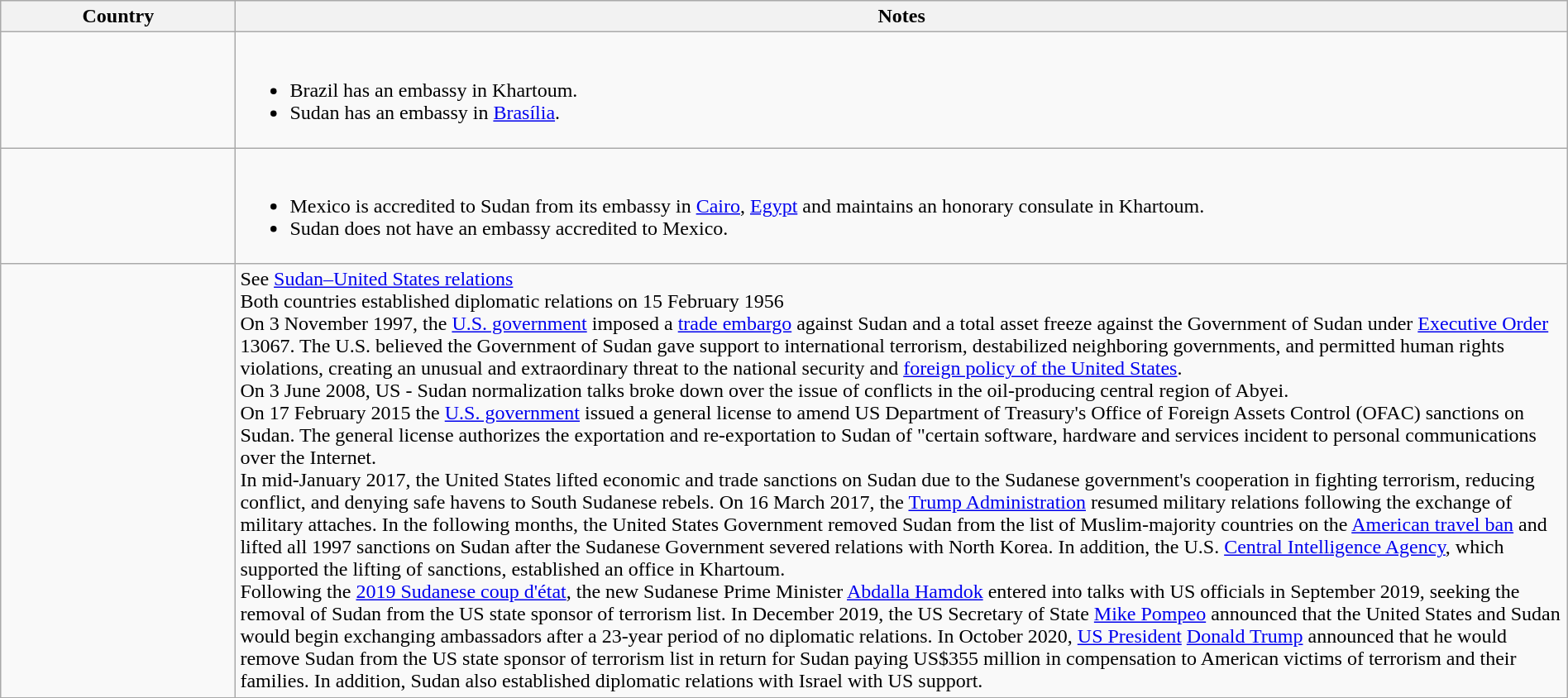<table class="wikitable sortable" style="width:100%; margin:auto;">
<tr>
<th style="width:15%;">Country</th>
<th>Notes</th>
</tr>
<tr valign="top">
<td></td>
<td><br><ul><li>Brazil has an embassy in Khartoum.</li><li>Sudan has an embassy in <a href='#'>Brasília</a>.</li></ul></td>
</tr>
<tr valign="top">
<td></td>
<td><br><ul><li>Mexico is accredited to Sudan from its embassy in <a href='#'>Cairo</a>, <a href='#'>Egypt</a> and maintains an honorary consulate in Khartoum.</li><li>Sudan does not have an embassy accredited to Mexico.</li></ul></td>
</tr>
<tr valign="top">
<td></td>
<td>See <a href='#'>Sudan–United States relations</a><br>Both countries established diplomatic relations on 15 February 1956<br>On 3 November 1997, the <a href='#'>U.S. government</a> imposed a <a href='#'>trade embargo</a> against Sudan and a total asset freeze against the Government of Sudan under <a href='#'>Executive Order</a> 13067. The U.S. believed the Government of Sudan gave support to international terrorism, destabilized neighboring governments, and permitted human rights violations, creating an unusual and extraordinary threat to the national security and <a href='#'>foreign policy of the United States</a>.<br>On 3 June 2008, US - Sudan normalization talks broke down over the issue of conflicts in the oil-producing central region of Abyei.<br>On 17 February 2015 the <a href='#'>U.S. government</a> issued a general license to amend US Department of Treasury's Office of Foreign Assets Control (OFAC) sanctions on Sudan.
The general license authorizes the exportation and re-exportation to Sudan of "certain software, hardware and services incident to personal communications
over the Internet.<br>In mid-January 2017, the United States lifted economic and trade sanctions on Sudan due to the Sudanese government's cooperation in fighting terrorism, reducing conflict, and denying safe havens to South Sudanese rebels. On 16 March 2017, the <a href='#'>Trump Administration</a> resumed military relations following the exchange of military attaches. 
 In the following months, the United States Government removed Sudan from the list of Muslim-majority countries on the <a href='#'>American travel ban</a> and lifted all 1997 sanctions on Sudan after the Sudanese Government severed relations with North Korea. In addition, the U.S. <a href='#'>Central Intelligence Agency</a>, which supported the lifting of sanctions, established an office in Khartoum.<br>Following the <a href='#'>2019 Sudanese coup d'état</a>, the new Sudanese Prime Minister <a href='#'>Abdalla Hamdok</a> entered into talks with US officials in September 2019, seeking the removal of Sudan from the US state sponsor of terrorism list. In December 2019, the US Secretary of State <a href='#'>Mike Pompeo</a> announced that the United States and Sudan would begin exchanging ambassadors after a 23-year period of no diplomatic relations. In October 2020, <a href='#'>US President</a> <a href='#'>Donald Trump</a> announced that he would remove Sudan from the US state sponsor of terrorism list in return for Sudan paying US$355 million in compensation to American victims of terrorism and their families. In addition, Sudan also established diplomatic relations with Israel with US support.</td>
</tr>
</table>
